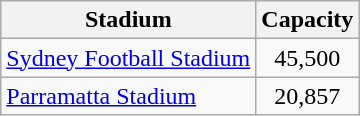<table class="wikitable sortable">
<tr>
<th>Stadium</th>
<th>Capacity</th>
</tr>
<tr>
<td><a href='#'>Sydney Football Stadium</a></td>
<td style="text-align:center;">45,500</td>
</tr>
<tr>
<td><a href='#'>Parramatta Stadium</a></td>
<td style="text-align:center;">20,857</td>
</tr>
</table>
